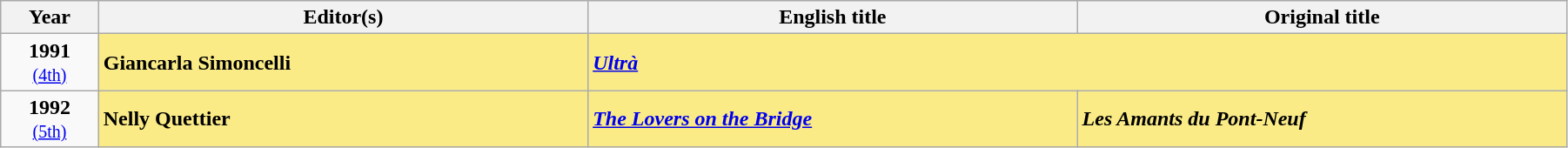<table class="wikitable" width="95%" cellpadding="5">
<tr>
<th width="5%">Year</th>
<th width="25%">Editor(s)</th>
<th width="25%">English title</th>
<th width="25%">Original title</th>
</tr>
<tr>
<td style="text-align:center;"><strong>1991</strong><br><small><a href='#'>(4th)</a></small></td>
<td style="background:#FAEB86;"><strong>Giancarla Simoncelli</strong></td>
<td colspan="2" style="background:#FAEB86;"><strong><em><a href='#'>Ultrà</a></em></strong></td>
</tr>
<tr>
<td style="text-align:center;"><strong>1992</strong><br><small><a href='#'>(5th)</a></small></td>
<td style="background:#FAEB86;"><strong>Nelly Quettier</strong></td>
<td style="background:#FAEB86;"><strong><em><a href='#'>The Lovers on the Bridge</a></em></strong></td>
<td style="background:#FAEB86;"><strong><em>Les Amants du Pont-Neuf</em></strong></td>
</tr>
</table>
